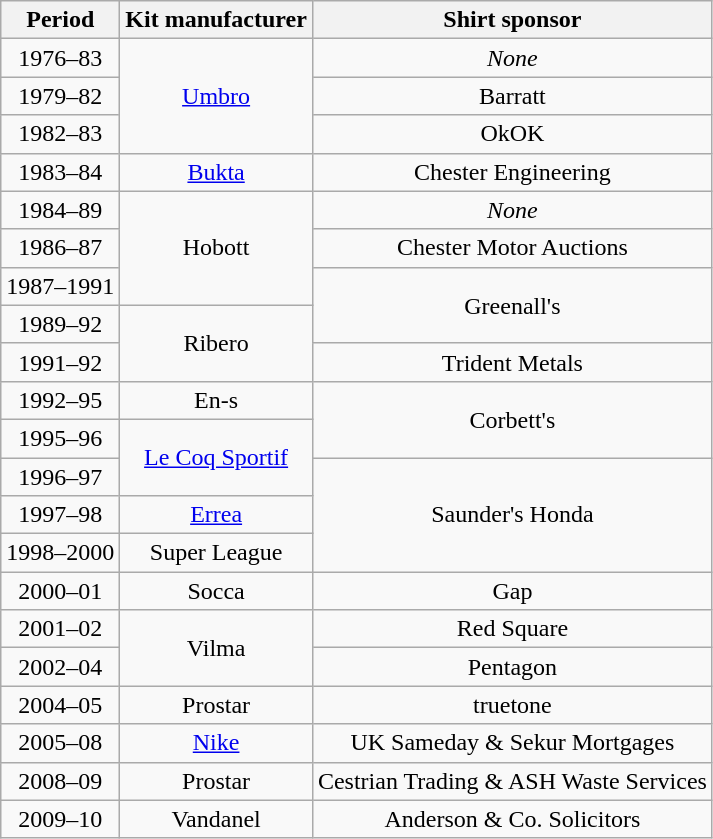<table class="wikitable" style="text-align:center">
<tr>
<th>Period</th>
<th>Kit manufacturer</th>
<th>Shirt sponsor</th>
</tr>
<tr>
<td>1976–83</td>
<td rowspan=3><a href='#'>Umbro</a></td>
<td><em>None</em></td>
</tr>
<tr>
<td>1979–82</td>
<td>Barratt</td>
</tr>
<tr>
<td>1982–83</td>
<td>OkOK</td>
</tr>
<tr>
<td>1983–84</td>
<td><a href='#'>Bukta</a></td>
<td>Chester Engineering</td>
</tr>
<tr>
<td>1984–89</td>
<td rowspan=3>Hobott</td>
<td><em>None</em></td>
</tr>
<tr>
<td>1986–87</td>
<td>Chester Motor Auctions</td>
</tr>
<tr>
<td>1987–1991</td>
<td rowspan=2>Greenall's</td>
</tr>
<tr>
<td>1989–92</td>
<td rowspan=2>Ribero</td>
</tr>
<tr>
<td>1991–92</td>
<td>Trident Metals</td>
</tr>
<tr>
<td>1992–95</td>
<td>En-s</td>
<td rowspan=2>Corbett's</td>
</tr>
<tr>
<td>1995–96</td>
<td rowspan=2><a href='#'>Le Coq Sportif</a></td>
</tr>
<tr>
<td>1996–97</td>
<td rowspan=3>Saunder's Honda</td>
</tr>
<tr>
<td>1997–98</td>
<td><a href='#'>Errea</a></td>
</tr>
<tr>
<td>1998–2000</td>
<td>Super League</td>
</tr>
<tr>
<td>2000–01</td>
<td>Socca</td>
<td>Gap</td>
</tr>
<tr>
<td>2001–02</td>
<td rowspan=2>Vilma</td>
<td>Red Square</td>
</tr>
<tr>
<td>2002–04</td>
<td>Pentagon</td>
</tr>
<tr>
<td>2004–05</td>
<td>Prostar</td>
<td>truetone</td>
</tr>
<tr>
<td>2005–08</td>
<td><a href='#'>Nike</a></td>
<td>UK Sameday & Sekur Mortgages</td>
</tr>
<tr>
<td>2008–09</td>
<td>Prostar</td>
<td>Cestrian Trading & ASH Waste Services</td>
</tr>
<tr>
<td>2009–10</td>
<td>Vandanel</td>
<td>Anderson & Co. Solicitors</td>
</tr>
</table>
